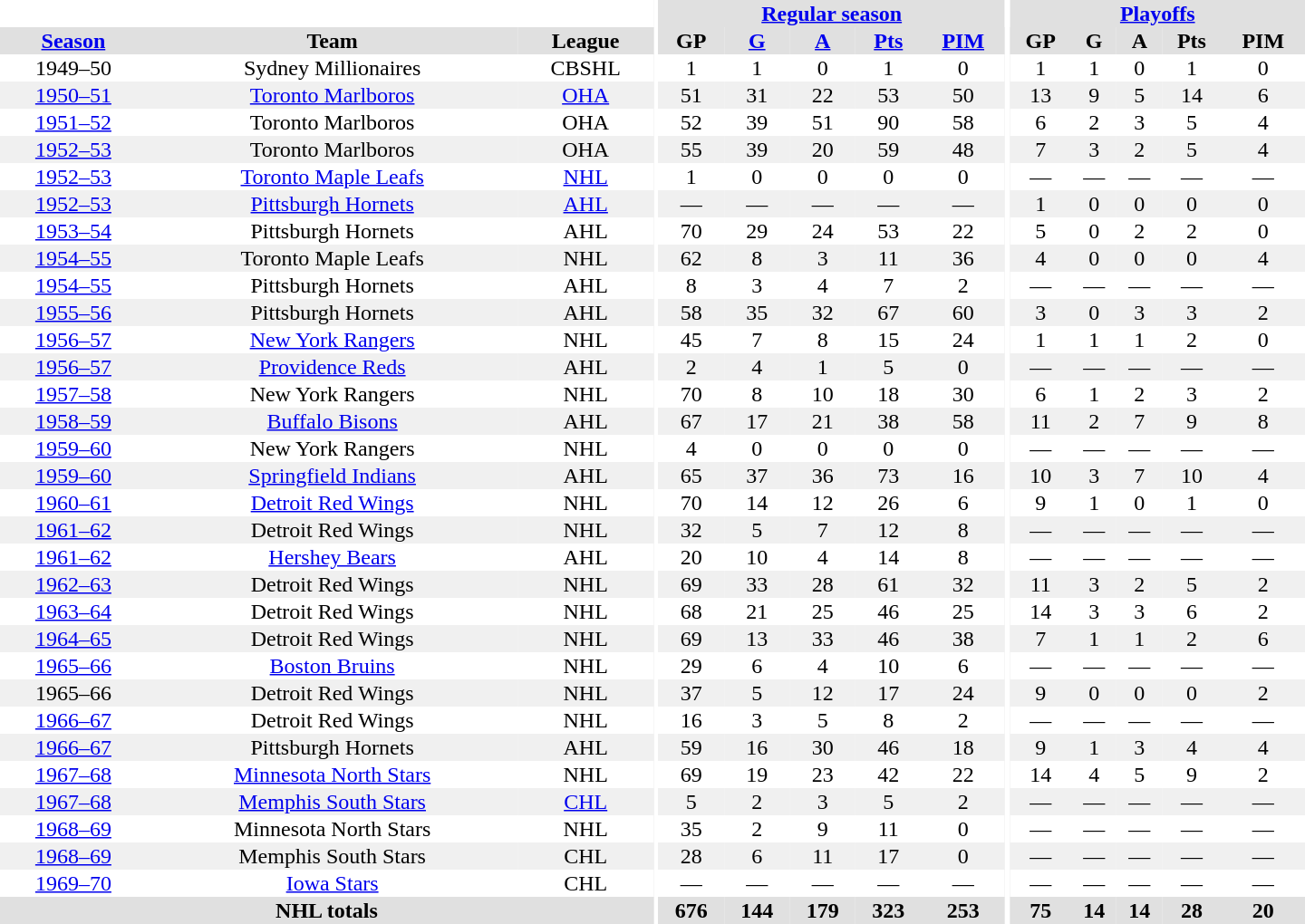<table border="0" cellpadding="1" cellspacing="0" style="text-align:center; width:60em">
<tr bgcolor="#e0e0e0">
<th colspan="3" bgcolor="#ffffff"></th>
<th rowspan="100" bgcolor="#ffffff"></th>
<th colspan="5"><a href='#'>Regular season</a></th>
<th rowspan="100" bgcolor="#ffffff"></th>
<th colspan="5"><a href='#'>Playoffs</a></th>
</tr>
<tr bgcolor="#e0e0e0">
<th><a href='#'>Season</a></th>
<th>Team</th>
<th>League</th>
<th>GP</th>
<th><a href='#'>G</a></th>
<th><a href='#'>A</a></th>
<th><a href='#'>Pts</a></th>
<th><a href='#'>PIM</a></th>
<th>GP</th>
<th>G</th>
<th>A</th>
<th>Pts</th>
<th>PIM</th>
</tr>
<tr>
<td>1949–50</td>
<td>Sydney Millionaires</td>
<td>CBSHL</td>
<td>1</td>
<td>1</td>
<td>0</td>
<td>1</td>
<td>0</td>
<td>1</td>
<td>1</td>
<td>0</td>
<td>1</td>
<td>0</td>
</tr>
<tr bgcolor="#f0f0f0">
<td><a href='#'>1950–51</a></td>
<td><a href='#'>Toronto Marlboros</a></td>
<td><a href='#'>OHA</a></td>
<td>51</td>
<td>31</td>
<td>22</td>
<td>53</td>
<td>50</td>
<td>13</td>
<td>9</td>
<td>5</td>
<td>14</td>
<td>6</td>
</tr>
<tr>
<td><a href='#'>1951–52</a></td>
<td>Toronto Marlboros</td>
<td>OHA</td>
<td>52</td>
<td>39</td>
<td>51</td>
<td>90</td>
<td>58</td>
<td>6</td>
<td>2</td>
<td>3</td>
<td>5</td>
<td>4</td>
</tr>
<tr bgcolor="#f0f0f0">
<td><a href='#'>1952–53</a></td>
<td>Toronto Marlboros</td>
<td>OHA</td>
<td>55</td>
<td>39</td>
<td>20</td>
<td>59</td>
<td>48</td>
<td>7</td>
<td>3</td>
<td>2</td>
<td>5</td>
<td>4</td>
</tr>
<tr>
<td><a href='#'>1952–53</a></td>
<td><a href='#'>Toronto Maple Leafs</a></td>
<td><a href='#'>NHL</a></td>
<td>1</td>
<td>0</td>
<td>0</td>
<td>0</td>
<td>0</td>
<td>—</td>
<td>—</td>
<td>—</td>
<td>—</td>
<td>—</td>
</tr>
<tr bgcolor="#f0f0f0">
<td><a href='#'>1952–53</a></td>
<td><a href='#'>Pittsburgh Hornets</a></td>
<td><a href='#'>AHL</a></td>
<td>—</td>
<td>—</td>
<td>—</td>
<td>—</td>
<td>—</td>
<td>1</td>
<td>0</td>
<td>0</td>
<td>0</td>
<td>0</td>
</tr>
<tr>
<td><a href='#'>1953–54</a></td>
<td>Pittsburgh Hornets</td>
<td>AHL</td>
<td>70</td>
<td>29</td>
<td>24</td>
<td>53</td>
<td>22</td>
<td>5</td>
<td>0</td>
<td>2</td>
<td>2</td>
<td>0</td>
</tr>
<tr bgcolor="#f0f0f0">
<td><a href='#'>1954–55</a></td>
<td>Toronto Maple Leafs</td>
<td>NHL</td>
<td>62</td>
<td>8</td>
<td>3</td>
<td>11</td>
<td>36</td>
<td>4</td>
<td>0</td>
<td>0</td>
<td>0</td>
<td>4</td>
</tr>
<tr>
<td><a href='#'>1954–55</a></td>
<td>Pittsburgh Hornets</td>
<td>AHL</td>
<td>8</td>
<td>3</td>
<td>4</td>
<td>7</td>
<td>2</td>
<td>—</td>
<td>—</td>
<td>—</td>
<td>—</td>
<td>—</td>
</tr>
<tr bgcolor="#f0f0f0">
<td><a href='#'>1955–56</a></td>
<td>Pittsburgh Hornets</td>
<td>AHL</td>
<td>58</td>
<td>35</td>
<td>32</td>
<td>67</td>
<td>60</td>
<td>3</td>
<td>0</td>
<td>3</td>
<td>3</td>
<td>2</td>
</tr>
<tr>
<td><a href='#'>1956–57</a></td>
<td><a href='#'>New York Rangers</a></td>
<td>NHL</td>
<td>45</td>
<td>7</td>
<td>8</td>
<td>15</td>
<td>24</td>
<td>1</td>
<td>1</td>
<td>1</td>
<td>2</td>
<td>0</td>
</tr>
<tr bgcolor="#f0f0f0">
<td><a href='#'>1956–57</a></td>
<td><a href='#'>Providence Reds</a></td>
<td>AHL</td>
<td>2</td>
<td>4</td>
<td>1</td>
<td>5</td>
<td>0</td>
<td>—</td>
<td>—</td>
<td>—</td>
<td>—</td>
<td>—</td>
</tr>
<tr>
<td><a href='#'>1957–58</a></td>
<td>New York Rangers</td>
<td>NHL</td>
<td>70</td>
<td>8</td>
<td>10</td>
<td>18</td>
<td>30</td>
<td>6</td>
<td>1</td>
<td>2</td>
<td>3</td>
<td>2</td>
</tr>
<tr bgcolor="#f0f0f0">
<td><a href='#'>1958–59</a></td>
<td><a href='#'>Buffalo Bisons</a></td>
<td>AHL</td>
<td>67</td>
<td>17</td>
<td>21</td>
<td>38</td>
<td>58</td>
<td>11</td>
<td>2</td>
<td>7</td>
<td>9</td>
<td>8</td>
</tr>
<tr>
<td><a href='#'>1959–60</a></td>
<td>New York Rangers</td>
<td>NHL</td>
<td>4</td>
<td>0</td>
<td>0</td>
<td>0</td>
<td>0</td>
<td>—</td>
<td>—</td>
<td>—</td>
<td>—</td>
<td>—</td>
</tr>
<tr bgcolor="#f0f0f0">
<td><a href='#'>1959–60</a></td>
<td><a href='#'>Springfield Indians</a></td>
<td>AHL</td>
<td>65</td>
<td>37</td>
<td>36</td>
<td>73</td>
<td>16</td>
<td>10</td>
<td>3</td>
<td>7</td>
<td>10</td>
<td>4</td>
</tr>
<tr>
<td><a href='#'>1960–61</a></td>
<td><a href='#'>Detroit Red Wings</a></td>
<td>NHL</td>
<td>70</td>
<td>14</td>
<td>12</td>
<td>26</td>
<td>6</td>
<td>9</td>
<td>1</td>
<td>0</td>
<td>1</td>
<td>0</td>
</tr>
<tr bgcolor="#f0f0f0">
<td><a href='#'>1961–62</a></td>
<td>Detroit Red Wings</td>
<td>NHL</td>
<td>32</td>
<td>5</td>
<td>7</td>
<td>12</td>
<td>8</td>
<td>—</td>
<td>—</td>
<td>—</td>
<td>—</td>
<td>—</td>
</tr>
<tr>
<td><a href='#'>1961–62</a></td>
<td><a href='#'>Hershey Bears</a></td>
<td>AHL</td>
<td>20</td>
<td>10</td>
<td>4</td>
<td>14</td>
<td>8</td>
<td>—</td>
<td>—</td>
<td>—</td>
<td>—</td>
<td>—</td>
</tr>
<tr bgcolor="#f0f0f0">
<td><a href='#'>1962–63</a></td>
<td>Detroit Red Wings</td>
<td>NHL</td>
<td>69</td>
<td>33</td>
<td>28</td>
<td>61</td>
<td>32</td>
<td>11</td>
<td>3</td>
<td>2</td>
<td>5</td>
<td>2</td>
</tr>
<tr>
<td><a href='#'>1963–64</a></td>
<td>Detroit Red Wings</td>
<td>NHL</td>
<td>68</td>
<td>21</td>
<td>25</td>
<td>46</td>
<td>25</td>
<td>14</td>
<td>3</td>
<td>3</td>
<td>6</td>
<td>2</td>
</tr>
<tr bgcolor="#f0f0f0">
<td><a href='#'>1964–65</a></td>
<td>Detroit Red Wings</td>
<td>NHL</td>
<td>69</td>
<td>13</td>
<td>33</td>
<td>46</td>
<td>38</td>
<td>7</td>
<td>1</td>
<td>1</td>
<td>2</td>
<td>6</td>
</tr>
<tr>
<td><a href='#'>1965–66</a></td>
<td><a href='#'>Boston Bruins</a></td>
<td>NHL</td>
<td>29</td>
<td>6</td>
<td>4</td>
<td>10</td>
<td>6</td>
<td>—</td>
<td>—</td>
<td>—</td>
<td>—</td>
<td>—</td>
</tr>
<tr bgcolor="#f0f0f0">
<td>1965–66</td>
<td>Detroit Red Wings</td>
<td>NHL</td>
<td>37</td>
<td>5</td>
<td>12</td>
<td>17</td>
<td>24</td>
<td>9</td>
<td>0</td>
<td>0</td>
<td>0</td>
<td>2</td>
</tr>
<tr>
<td><a href='#'>1966–67</a></td>
<td>Detroit Red Wings</td>
<td>NHL</td>
<td>16</td>
<td>3</td>
<td>5</td>
<td>8</td>
<td>2</td>
<td>—</td>
<td>—</td>
<td>—</td>
<td>—</td>
<td>—</td>
</tr>
<tr bgcolor="#f0f0f0">
<td><a href='#'>1966–67</a></td>
<td>Pittsburgh Hornets</td>
<td>AHL</td>
<td>59</td>
<td>16</td>
<td>30</td>
<td>46</td>
<td>18</td>
<td>9</td>
<td>1</td>
<td>3</td>
<td>4</td>
<td>4</td>
</tr>
<tr>
<td><a href='#'>1967–68</a></td>
<td><a href='#'>Minnesota North Stars</a></td>
<td>NHL</td>
<td>69</td>
<td>19</td>
<td>23</td>
<td>42</td>
<td>22</td>
<td>14</td>
<td>4</td>
<td>5</td>
<td>9</td>
<td>2</td>
</tr>
<tr bgcolor="#f0f0f0">
<td><a href='#'>1967–68</a></td>
<td><a href='#'>Memphis South Stars</a></td>
<td><a href='#'>CHL</a></td>
<td>5</td>
<td>2</td>
<td>3</td>
<td>5</td>
<td>2</td>
<td>—</td>
<td>—</td>
<td>—</td>
<td>—</td>
<td>—</td>
</tr>
<tr>
<td><a href='#'>1968–69</a></td>
<td>Minnesota North Stars</td>
<td>NHL</td>
<td>35</td>
<td>2</td>
<td>9</td>
<td>11</td>
<td>0</td>
<td>—</td>
<td>—</td>
<td>—</td>
<td>—</td>
<td>—</td>
</tr>
<tr bgcolor="#f0f0f0">
<td><a href='#'>1968–69</a></td>
<td>Memphis South Stars</td>
<td>CHL</td>
<td>28</td>
<td>6</td>
<td>11</td>
<td>17</td>
<td>0</td>
<td>—</td>
<td>—</td>
<td>—</td>
<td>—</td>
<td>—</td>
</tr>
<tr>
<td><a href='#'>1969–70</a></td>
<td><a href='#'>Iowa Stars</a></td>
<td>CHL</td>
<td>—</td>
<td>—</td>
<td>—</td>
<td>—</td>
<td>—</td>
<td>—</td>
<td>—</td>
<td>—</td>
<td>—</td>
<td>—</td>
</tr>
<tr bgcolor="#e0e0e0">
<th colspan="3">NHL totals</th>
<th>676</th>
<th>144</th>
<th>179</th>
<th>323</th>
<th>253</th>
<th>75</th>
<th>14</th>
<th>14</th>
<th>28</th>
<th>20</th>
</tr>
</table>
